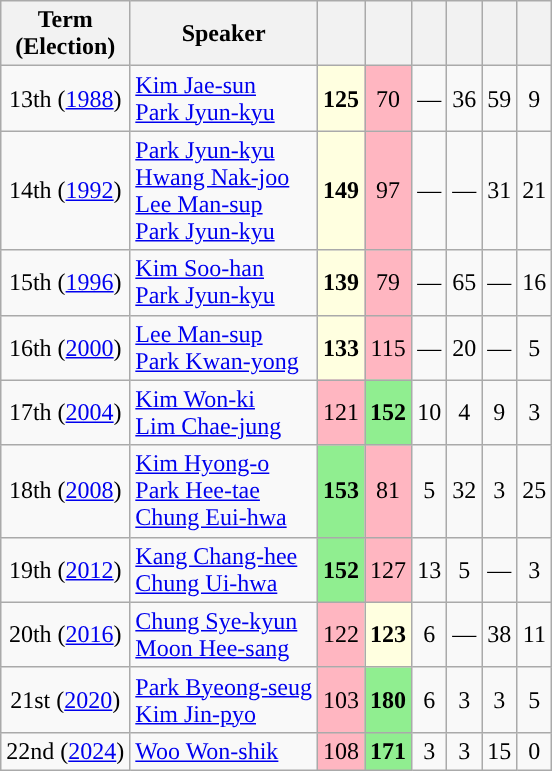<table class="wikitable" style="font-size:100%; text-align:center">
<tr align=center>
<th>Term<br>(Election)</th>
<th>Speaker</th>
<th style="background:"><br> <a href='#'><span></span></a></th>
<th ! style="background:"><br> <a href='#'><span></span></a></th>
<th ! style="background:"><br> <a href='#'><span></span></a></th>
<th ! style="background:"></th>
<th ! style="background:"></th>
<th ! style="background:"></th>
</tr>
<tr>
<td align=center>13th (<a href='#'>1988</a>)</td>
<td align=left><a href='#'>Kim Jae-sun</a> <br><a href='#'>Park Jyun-kyu</a> </td>
<td style="background:lightyellow;"><strong>125</strong></td>
<td style="background:lightpink;">70</td>
<td>—</td>
<td>36</td>
<td>59</td>
<td>9</td>
</tr>
<tr>
<td align=center>14th (<a href='#'>1992</a>)</td>
<td align=left><a href='#'>Park Jyun-kyu</a> <br><a href='#'>Hwang Nak-joo</a> <br><a href='#'>Lee Man-sup</a> <br><a href='#'>Park Jyun-kyu</a> </td>
<td style="background:lightyellow;"><strong>149</strong></td>
<td style="background:lightpink;">97</td>
<td>—</td>
<td>—</td>
<td>31</td>
<td>21</td>
</tr>
<tr>
<td align=center>15th (<a href='#'>1996</a>)</td>
<td align=left><a href='#'>Kim Soo-han</a> <br><a href='#'>Park Jyun-kyu</a> </td>
<td style="background:lightyellow;"><strong>139</strong></td>
<td style="background:lightpink;">79</td>
<td>—</td>
<td>65</td>
<td>—</td>
<td>16</td>
</tr>
<tr>
<td align=center>16th (<a href='#'>2000</a>)</td>
<td align=left><a href='#'>Lee Man-sup</a> <br><a href='#'>Park Kwan-yong</a> </td>
<td style="background:lightyellow;"><strong>133</strong></td>
<td style="background:lightpink;">115</td>
<td>—</td>
<td>20</td>
<td>—</td>
<td>5</td>
</tr>
<tr>
<td align=center>17th (<a href='#'>2004</a>)</td>
<td align=left><a href='#'>Kim Won-ki</a> <br><a href='#'>Lim Chae-jung</a> </td>
<td style="background:lightpink;">121</td>
<td style="background:lightgreen;"><strong>152</strong></td>
<td>10</td>
<td>4</td>
<td>9</td>
<td>3</td>
</tr>
<tr>
<td align=center>18th (<a href='#'>2008</a>)</td>
<td align=left><a href='#'>Kim Hyong-o</a> <br><a href='#'>Park Hee-tae</a> <br><a href='#'>Chung Eui-hwa</a> </td>
<td style="background:lightgreen;"><strong>153</strong></td>
<td style="background:lightpink;">81</td>
<td>5</td>
<td>32</td>
<td>3</td>
<td>25</td>
</tr>
<tr>
<td align=center>19th (<a href='#'>2012</a>)</td>
<td align=left><a href='#'>Kang Chang-hee</a> <br><a href='#'>Chung Ui-hwa</a> <br></td>
<td style="background:lightgreen;"><strong>152</strong></td>
<td style="background:lightpink;">127</td>
<td>13</td>
<td>5</td>
<td>—</td>
<td>3</td>
</tr>
<tr>
<td align=center>20th (<a href='#'>2016</a>)</td>
<td align=left><a href='#'>Chung Sye-kyun</a> <br><a href='#'>Moon Hee-sang</a> <br></td>
<td style="background:lightpink;">122</td>
<td style="background:lightyellow;"><strong>123</strong></td>
<td>6</td>
<td>—</td>
<td>38</td>
<td>11</td>
</tr>
<tr>
<td align=center>21st (<a href='#'>2020</a>)</td>
<td align=left><a href='#'>Park Byeong-seug</a> <br><a href='#'>Kim Jin-pyo</a> </td>
<td style="background:lightpink;">103</td>
<td style="background:lightgreen;"><strong>180</strong></td>
<td>6</td>
<td>3</td>
<td>3</td>
<td>5</td>
</tr>
<tr>
<td align=center>22nd (<a href='#'>2024</a>)</td>
<td align=left><a href='#'>Woo Won-shik</a> </td>
<td style="background:lightpink;">108</td>
<td style="background:lightgreen;"><strong>171</strong></td>
<td>3</td>
<td>3</td>
<td>15</td>
<td>0</td>
</tr>
</table>
